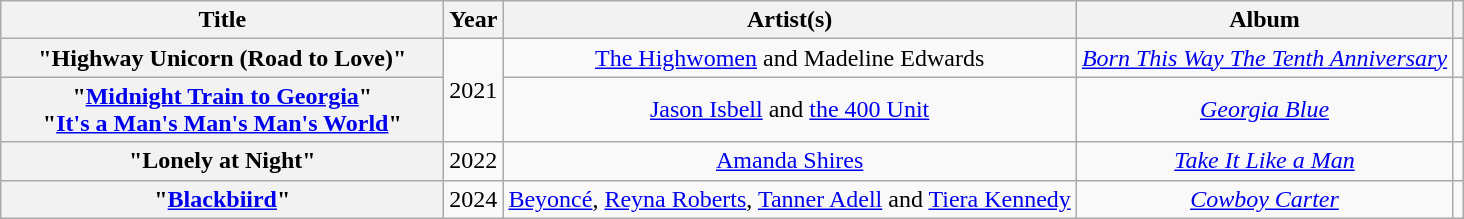<table class="wikitable plainrowheaders" style="text-align:center;">
<tr>
<th style="width:18em;">Title</th>
<th>Year</th>
<th>Artist(s)</th>
<th>Album</th>
<th></th>
</tr>
<tr>
<th scope="row">"Highway Unicorn (Road to Love)"</th>
<td rowspan=2>2021</td>
<td><a href='#'>The Highwomen</a> and Madeline Edwards</td>
<td><em><a href='#'>Born This Way The Tenth Anniversary</a></em></td>
<td></td>
</tr>
<tr>
<th scope="row">"<a href='#'>Midnight Train to Georgia</a>" <br>"<a href='#'>It's a Man's Man's Man's World</a>"</th>
<td><a href='#'>Jason Isbell</a> and <a href='#'>the 400 Unit</a></td>
<td><em><a href='#'>Georgia Blue</a></em></td>
<td></td>
</tr>
<tr>
<th scope="row">"Lonely at Night"</th>
<td>2022</td>
<td><a href='#'>Amanda Shires</a></td>
<td><em><a href='#'>Take It Like a Man</a></em></td>
<td></td>
</tr>
<tr>
<th scope="row">"<a href='#'>Blackbiird</a>"</th>
<td>2024</td>
<td><a href='#'>Beyoncé</a>, <a href='#'>Reyna Roberts</a>, <a href='#'>Tanner Adell</a> and <a href='#'>Tiera Kennedy</a></td>
<td><em><a href='#'>Cowboy Carter</a></em></td>
<td></td>
</tr>
</table>
